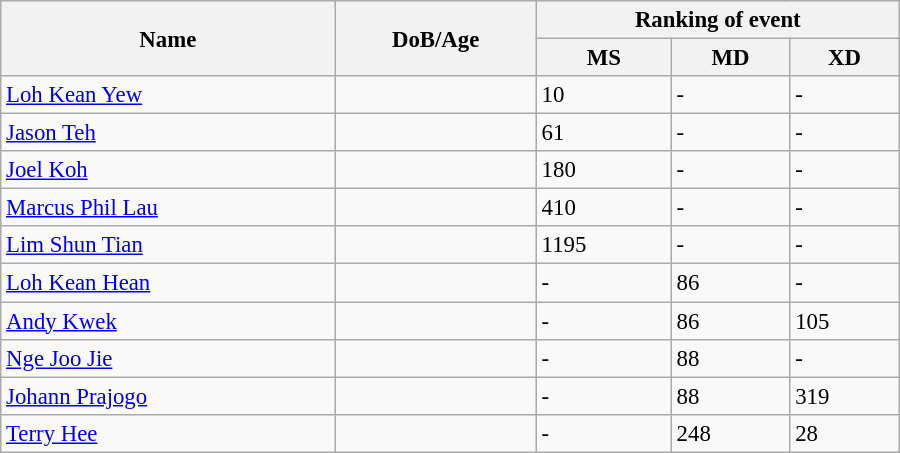<table class="wikitable" style="width:600px; font-size:95%;">
<tr>
<th rowspan="2" align="left">Name</th>
<th rowspan="2" align="left">DoB/Age</th>
<th colspan="3" align="center">Ranking of event</th>
</tr>
<tr>
<th align="center">MS</th>
<th>MD</th>
<th align="center">XD</th>
</tr>
<tr>
<td><a href='#'>Loh Kean Yew</a></td>
<td></td>
<td>10</td>
<td>-</td>
<td>-</td>
</tr>
<tr>
<td><a href='#'>Jason Teh</a></td>
<td></td>
<td>61</td>
<td>-</td>
<td>-</td>
</tr>
<tr>
<td><a href='#'>Joel Koh</a></td>
<td></td>
<td>180</td>
<td>-</td>
<td>-</td>
</tr>
<tr>
<td><a href='#'>Marcus Phil Lau</a></td>
<td></td>
<td>410</td>
<td>-</td>
<td>-</td>
</tr>
<tr>
<td><a href='#'>Lim Shun Tian</a></td>
<td></td>
<td>1195</td>
<td>-</td>
<td>-</td>
</tr>
<tr>
<td><a href='#'>Loh Kean Hean</a></td>
<td></td>
<td>-</td>
<td>86</td>
<td>-</td>
</tr>
<tr>
<td><a href='#'>Andy Kwek</a></td>
<td></td>
<td>-</td>
<td>86</td>
<td>105</td>
</tr>
<tr>
<td><a href='#'>Nge Joo Jie</a></td>
<td></td>
<td>-</td>
<td>88</td>
<td>-</td>
</tr>
<tr>
<td><a href='#'>Johann Prajogo</a></td>
<td></td>
<td>-</td>
<td>88</td>
<td>319</td>
</tr>
<tr>
<td><a href='#'>Terry Hee</a></td>
<td></td>
<td>-</td>
<td>248</td>
<td>28</td>
</tr>
</table>
